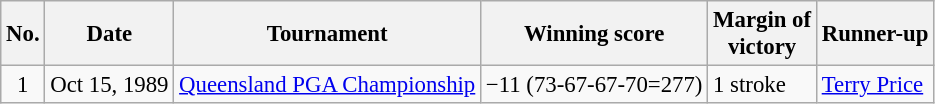<table class="wikitable" style="font-size:95%;">
<tr>
<th>No.</th>
<th>Date</th>
<th>Tournament</th>
<th>Winning score</th>
<th>Margin of<br>victory</th>
<th>Runner-up</th>
</tr>
<tr>
<td align=center>1</td>
<td align=right>Oct 15, 1989</td>
<td><a href='#'>Queensland PGA Championship</a></td>
<td>−11 (73-67-67-70=277)</td>
<td>1 stroke</td>
<td> <a href='#'>Terry Price</a></td>
</tr>
</table>
